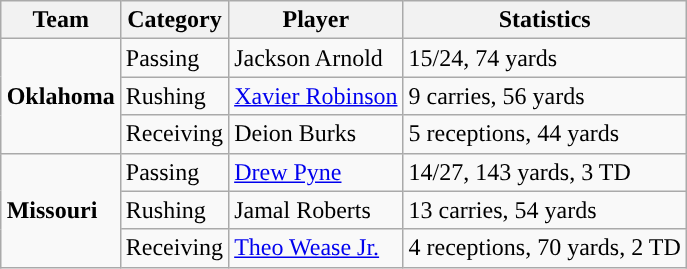<table class="wikitable" style="float: right;">
<tr>
<th>Team</th>
<th>Category</th>
<th>Player</th>
<th>Statistics</th>
</tr>
<tr>
<td rowspan=3><strong>Oklahoma </strong></td>
<td>Passing</td>
<td>Jackson Arnold</td>
<td>15/24, 74 yards</td>
</tr>
<tr>
<td>Rushing</td>
<td><a href='#'>Xavier Robinson</a></td>
<td>9 carries, 56 yards</td>
</tr>
<tr>
<td>Receiving</td>
<td>Deion Burks</td>
<td>5 receptions, 44 yards</td>
</tr>
<tr>
<td rowspan=3><strong>Missouri</strong></td>
<td>Passing</td>
<td><a href='#'>Drew Pyne</a></td>
<td>14/27, 143 yards, 3 TD</td>
</tr>
<tr>
<td>Rushing</td>
<td>Jamal Roberts</td>
<td>13 carries, 54 yards</td>
</tr>
<tr>
<td>Receiving</td>
<td><a href='#'>Theo Wease Jr.</a></td>
<td>4 receptions, 70 yards, 2 TD</td>
</tr>
</table>
